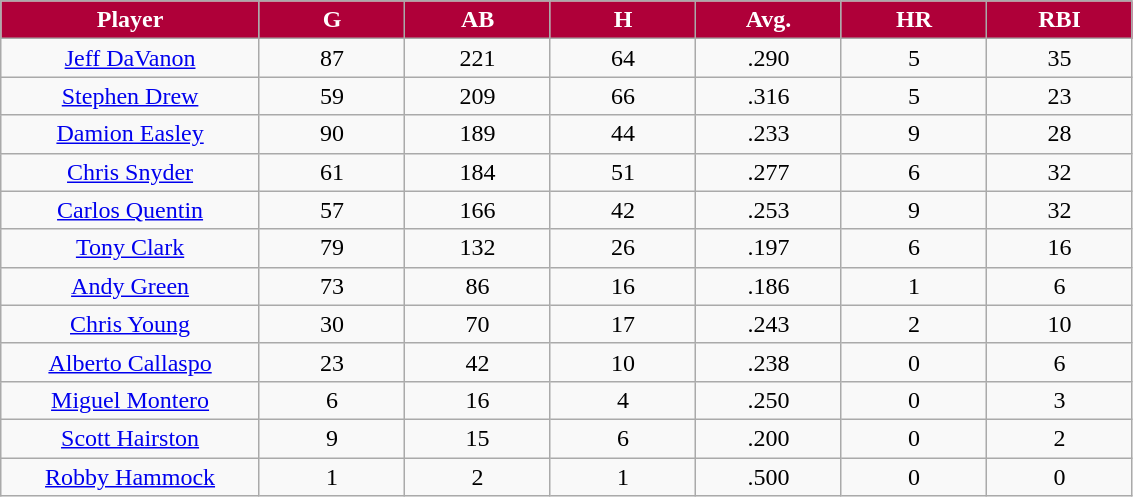<table class="wikitable sortable">
<tr>
<th style="background:#af0039;color:white;" width="16%">Player</th>
<th style="background:#af0039;color:white;" width="9%">G</th>
<th style="background:#af0039;color:white;" width="9%">AB</th>
<th style="background:#af0039;color:white;" width="9%">H</th>
<th style="background:#af0039;color:white;" width="9%">Avg.</th>
<th style="background:#af0039;color:white;" width="9%">HR</th>
<th style="background:#af0039;color:white;" width="9%">RBI</th>
</tr>
<tr align=center>
<td><a href='#'>Jeff DaVanon</a></td>
<td>87</td>
<td>221</td>
<td>64</td>
<td>.290</td>
<td>5</td>
<td>35</td>
</tr>
<tr align=center>
<td><a href='#'>Stephen Drew</a></td>
<td>59</td>
<td>209</td>
<td>66</td>
<td>.316</td>
<td>5</td>
<td>23</td>
</tr>
<tr align=center>
<td><a href='#'>Damion Easley</a></td>
<td>90</td>
<td>189</td>
<td>44</td>
<td>.233</td>
<td>9</td>
<td>28</td>
</tr>
<tr align=center>
<td><a href='#'>Chris Snyder</a></td>
<td>61</td>
<td>184</td>
<td>51</td>
<td>.277</td>
<td>6</td>
<td>32</td>
</tr>
<tr align=center>
<td><a href='#'>Carlos Quentin</a></td>
<td>57</td>
<td>166</td>
<td>42</td>
<td>.253</td>
<td>9</td>
<td>32</td>
</tr>
<tr align=center>
<td><a href='#'>Tony Clark</a></td>
<td>79</td>
<td>132</td>
<td>26</td>
<td>.197</td>
<td>6</td>
<td>16</td>
</tr>
<tr align=center>
<td><a href='#'>Andy Green</a></td>
<td>73</td>
<td>86</td>
<td>16</td>
<td>.186</td>
<td>1</td>
<td>6</td>
</tr>
<tr align=center>
<td><a href='#'>Chris Young</a></td>
<td>30</td>
<td>70</td>
<td>17</td>
<td>.243</td>
<td>2</td>
<td>10</td>
</tr>
<tr align=center>
<td><a href='#'>Alberto Callaspo</a></td>
<td>23</td>
<td>42</td>
<td>10</td>
<td>.238</td>
<td>0</td>
<td>6</td>
</tr>
<tr align=center>
<td><a href='#'>Miguel Montero</a></td>
<td>6</td>
<td>16</td>
<td>4</td>
<td>.250</td>
<td>0</td>
<td>3</td>
</tr>
<tr align=center>
<td><a href='#'>Scott Hairston</a></td>
<td>9</td>
<td>15</td>
<td>6</td>
<td>.200</td>
<td>0</td>
<td>2</td>
</tr>
<tr align=center>
<td><a href='#'>Robby Hammock</a></td>
<td>1</td>
<td>2</td>
<td>1</td>
<td>.500</td>
<td>0</td>
<td>0</td>
</tr>
</table>
